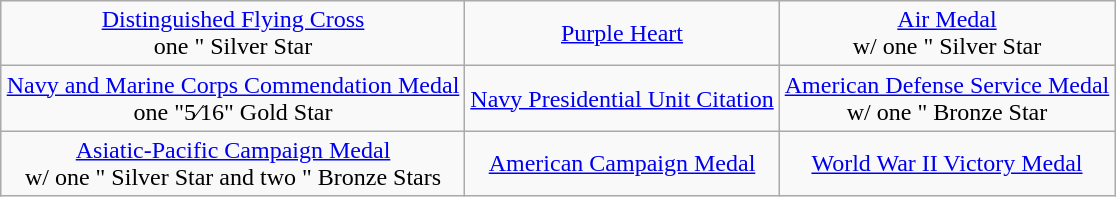<table class="wikitable" style="margin-left: auto; margin-right: auto; text-align: center; margin-top: -1px;">
<tr>
<td><a href='#'>Distinguished Flying Cross</a><br>one " Silver Star</td>
<td><a href='#'>Purple Heart</a></td>
<td><a href='#'>Air Medal</a><br>w/ one " Silver Star</td>
</tr>
<tr>
<td><a href='#'>Navy and Marine Corps Commendation Medal</a><br> one "5⁄16" Gold Star</td>
<td><a href='#'>Navy Presidential Unit Citation</a></td>
<td><a href='#'>American Defense Service Medal</a><br>w/ one " Bronze Star</td>
</tr>
<tr>
<td><a href='#'>Asiatic-Pacific Campaign Medal</a><br>w/ one " Silver Star and two " Bronze Stars</td>
<td><a href='#'>American Campaign Medal</a></td>
<td><a href='#'>World War II Victory Medal</a></td>
</tr>
</table>
